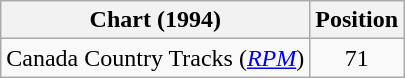<table class="wikitable sortable">
<tr>
<th scope="col">Chart (1994)</th>
<th scope="col">Position</th>
</tr>
<tr>
<td>Canada Country Tracks (<em><a href='#'>RPM</a></em>)</td>
<td align="center">71</td>
</tr>
</table>
